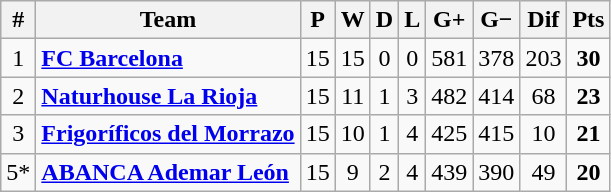<table class="wikitable sortable" style="text-align: center;">
<tr>
<th align="center">#</th>
<th align="center">Team</th>
<th align="center">P</th>
<th align="center">W</th>
<th align="center">D</th>
<th align="center">L</th>
<th align="center">G+</th>
<th align="center">G−</th>
<th align="center">Dif</th>
<th align="center">Pts</th>
</tr>
<tr>
<td>1</td>
<td align="left"><strong><a href='#'>FC Barcelona</a></strong></td>
<td>15</td>
<td>15</td>
<td>0</td>
<td>0</td>
<td>581</td>
<td>378</td>
<td>203</td>
<td><strong>30</strong></td>
</tr>
<tr>
<td>2</td>
<td align="left"><strong><a href='#'>Naturhouse La Rioja</a></strong></td>
<td>15</td>
<td>11</td>
<td>1</td>
<td>3</td>
<td>482</td>
<td>414</td>
<td>68</td>
<td><strong>23</strong></td>
</tr>
<tr>
<td>3</td>
<td align="left"><strong><a href='#'>Frigoríficos del Morrazo</a></strong></td>
<td>15</td>
<td>10</td>
<td>1</td>
<td>4</td>
<td>425</td>
<td>415</td>
<td>10</td>
<td><strong>21</strong></td>
</tr>
<tr>
<td>5*</td>
<td align="left"><strong><a href='#'>ABANCA Ademar León</a></strong></td>
<td>15</td>
<td>9</td>
<td>2</td>
<td>4</td>
<td>439</td>
<td>390</td>
<td>49</td>
<td><strong>20</strong></td>
</tr>
</table>
